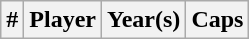<table class="wikitable sortable">
<tr>
<th width=>#</th>
<th width=>Player</th>
<th width=>Year(s)</th>
<th width=>Caps<br></th>
</tr>
</table>
